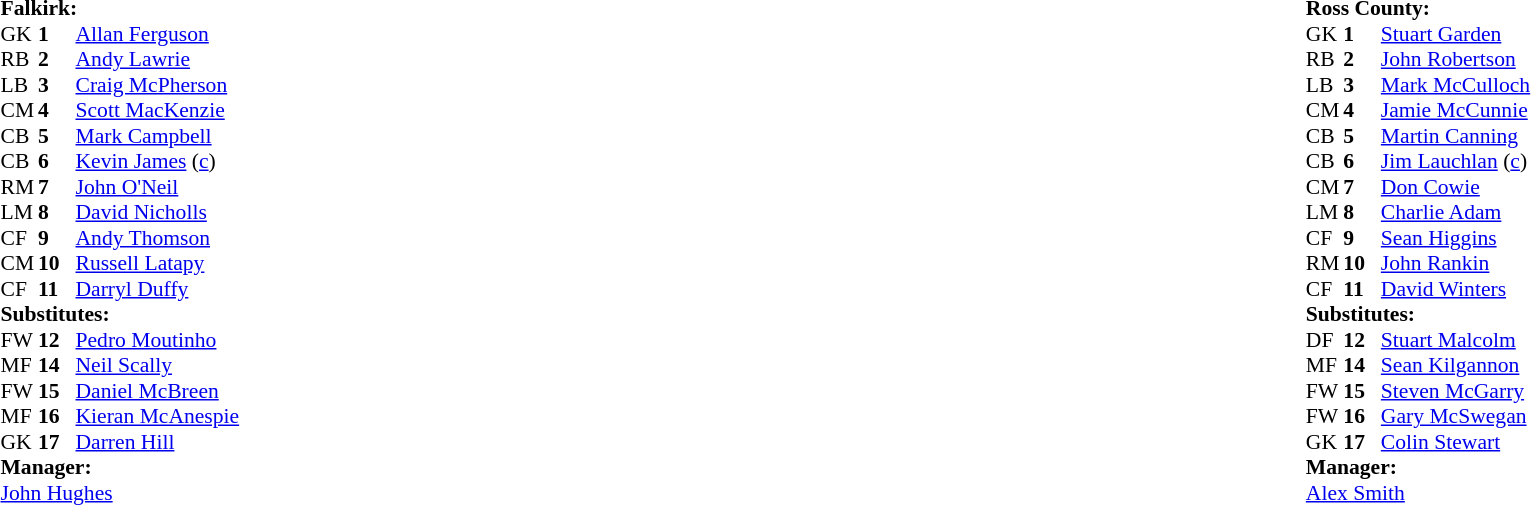<table width="100%">
<tr>
<td valign="top" width="40%"><br><table style="font-size: 90%" cellspacing="0" cellpadding="0">
<tr>
<td colspan="4"><strong>Falkirk:</strong></td>
</tr>
<tr>
<th width=25></th>
<th width=25></th>
</tr>
<tr>
<td>GK</td>
<td><strong>1</strong></td>
<td> <a href='#'>Allan Ferguson</a></td>
<td></td>
<td></td>
</tr>
<tr>
<td>RB</td>
<td><strong>2</strong></td>
<td> <a href='#'>Andy Lawrie</a></td>
<td></td>
<td></td>
</tr>
<tr>
<td>LB</td>
<td><strong>3</strong></td>
<td> <a href='#'>Craig McPherson</a></td>
<td></td>
<td></td>
</tr>
<tr>
<td>CM</td>
<td><strong>4</strong></td>
<td> <a href='#'>Scott MacKenzie</a></td>
<td></td>
<td></td>
</tr>
<tr>
<td>CB</td>
<td><strong>5</strong></td>
<td> <a href='#'>Mark Campbell</a></td>
<td></td>
<td></td>
</tr>
<tr>
<td>CB</td>
<td><strong>6</strong></td>
<td> <a href='#'>Kevin James</a> (<a href='#'>c</a>)</td>
<td></td>
<td></td>
</tr>
<tr>
<td>RM</td>
<td><strong>7</strong></td>
<td> <a href='#'>John O'Neil</a></td>
<td></td>
<td></td>
</tr>
<tr>
<td>LM</td>
<td><strong>8</strong></td>
<td> <a href='#'>David Nicholls</a></td>
<td></td>
<td></td>
</tr>
<tr>
<td>CF</td>
<td><strong>9</strong></td>
<td> <a href='#'>Andy Thomson</a></td>
<td></td>
<td></td>
</tr>
<tr>
<td>CM</td>
<td><strong>10</strong></td>
<td> <a href='#'>Russell Latapy</a></td>
<td></td>
<td></td>
</tr>
<tr>
<td>CF</td>
<td><strong>11</strong></td>
<td> <a href='#'>Darryl Duffy</a></td>
<td></td>
<td></td>
</tr>
<tr>
<td colspan=3><strong>Substitutes:</strong></td>
</tr>
<tr>
<td>FW</td>
<td><strong>12</strong></td>
<td> <a href='#'>Pedro Moutinho</a></td>
<td></td>
<td></td>
</tr>
<tr>
<td>MF</td>
<td><strong>14</strong></td>
<td> <a href='#'>Neil Scally</a></td>
<td></td>
<td></td>
</tr>
<tr>
<td>FW</td>
<td><strong>15</strong></td>
<td> <a href='#'>Daniel McBreen</a></td>
<td></td>
<td></td>
</tr>
<tr>
<td>MF</td>
<td><strong>16</strong></td>
<td> <a href='#'>Kieran McAnespie</a></td>
<td></td>
<td></td>
</tr>
<tr>
<td>GK</td>
<td><strong>17</strong></td>
<td> <a href='#'>Darren Hill</a></td>
<td></td>
<td></td>
</tr>
<tr>
<td colspan=3><strong>Manager:</strong></td>
</tr>
<tr>
<td colspan="4"> <a href='#'>John Hughes</a></td>
</tr>
</table>
</td>
<td valign="top"></td>
<td valign="top" width="50%"><br><table style="font-size: 90%" cellspacing="0" cellpadding="0" align="center">
<tr>
<td colspan="4"><strong>Ross County:</strong></td>
</tr>
<tr>
<th width=25></th>
<th width=25></th>
</tr>
<tr>
<td>GK</td>
<td><strong>1</strong></td>
<td> <a href='#'>Stuart Garden</a></td>
<td></td>
<td></td>
</tr>
<tr>
<td>RB</td>
<td><strong>2</strong></td>
<td> <a href='#'>John Robertson</a></td>
<td></td>
<td></td>
</tr>
<tr>
<td>LB</td>
<td><strong>3</strong></td>
<td> <a href='#'>Mark McCulloch</a></td>
<td></td>
<td></td>
</tr>
<tr>
<td>CM</td>
<td><strong>4</strong></td>
<td> <a href='#'>Jamie McCunnie</a></td>
<td></td>
<td></td>
</tr>
<tr>
<td>CB</td>
<td><strong>5</strong></td>
<td> <a href='#'>Martin Canning</a></td>
<td></td>
<td></td>
</tr>
<tr>
<td>CB</td>
<td><strong>6</strong></td>
<td> <a href='#'>Jim Lauchlan</a> (<a href='#'>c</a>)</td>
<td></td>
<td></td>
</tr>
<tr>
<td>CM</td>
<td><strong>7</strong></td>
<td> <a href='#'>Don Cowie</a></td>
<td></td>
<td></td>
</tr>
<tr>
<td>LM</td>
<td><strong>8</strong></td>
<td> <a href='#'>Charlie Adam</a></td>
<td></td>
<td></td>
</tr>
<tr>
<td>CF</td>
<td><strong>9</strong></td>
<td> <a href='#'>Sean Higgins</a></td>
<td></td>
<td></td>
</tr>
<tr>
<td>RM</td>
<td><strong>10</strong></td>
<td> <a href='#'>John Rankin</a></td>
<td></td>
<td></td>
</tr>
<tr>
<td>CF</td>
<td><strong>11</strong></td>
<td> <a href='#'>David Winters</a></td>
<td></td>
<td></td>
</tr>
<tr>
<td colspan=3><strong>Substitutes:</strong></td>
</tr>
<tr>
<td>DF</td>
<td><strong>12</strong></td>
<td> <a href='#'>Stuart Malcolm</a></td>
<td></td>
<td></td>
</tr>
<tr>
<td>MF</td>
<td><strong>14</strong></td>
<td> <a href='#'>Sean Kilgannon</a></td>
<td></td>
<td></td>
</tr>
<tr>
<td>FW</td>
<td><strong>15</strong></td>
<td> <a href='#'>Steven McGarry</a></td>
<td></td>
<td></td>
</tr>
<tr>
<td>FW</td>
<td><strong>16</strong></td>
<td> <a href='#'>Gary McSwegan</a></td>
<td></td>
<td></td>
</tr>
<tr>
<td>GK</td>
<td><strong>17</strong></td>
<td> <a href='#'>Colin Stewart</a></td>
<td></td>
<td></td>
</tr>
<tr>
<td colspan=3><strong>Manager:</strong></td>
</tr>
<tr>
<td colspan="4"> <a href='#'>Alex Smith</a></td>
</tr>
</table>
</td>
</tr>
</table>
